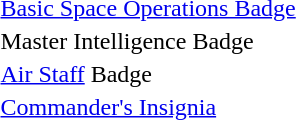<table>
<tr>
<td></td>
<td><a href='#'>Basic Space Operations Badge</a></td>
</tr>
<tr>
<td></td>
<td>Master Intelligence Badge</td>
</tr>
<tr>
<td></td>
<td><a href='#'>Air Staff</a> Badge</td>
</tr>
<tr>
<td></td>
<td><a href='#'>Commander's Insignia</a></td>
</tr>
</table>
